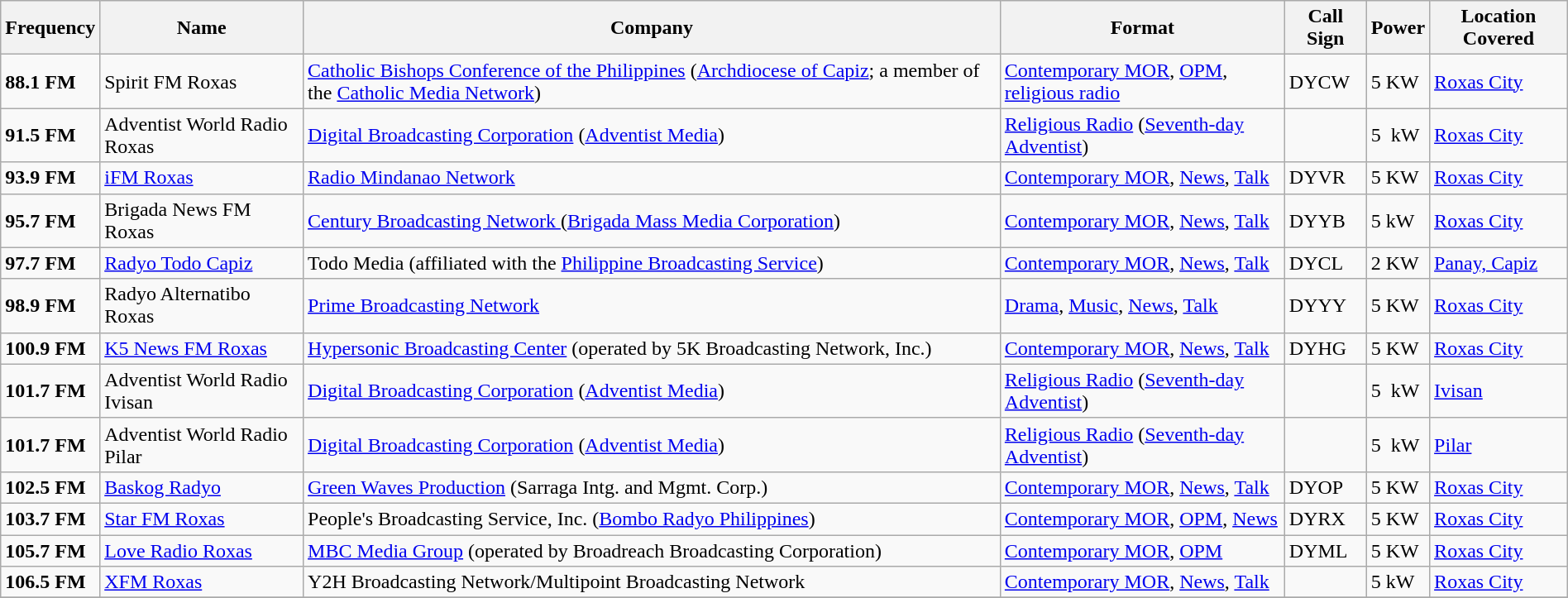<table class="sortable wikitable" style="width:100%">
<tr>
<th>Frequency</th>
<th>Name</th>
<th>Company</th>
<th>Format</th>
<th>Call Sign</th>
<th>Power</th>
<th>Location Covered</th>
</tr>
<tr>
<td><strong>88.1 FM</strong></td>
<td>Spirit FM Roxas</td>
<td><a href='#'>Catholic Bishops Conference of the Philippines</a> (<a href='#'>Archdiocese of Capiz</a>; a member of the <a href='#'>Catholic Media Network</a>)</td>
<td><a href='#'>Contemporary MOR</a>, <a href='#'>OPM</a>, <a href='#'>religious radio</a></td>
<td>DYCW</td>
<td>5 KW</td>
<td><a href='#'>Roxas City</a></td>
</tr>
<tr>
<td><strong>91.5 FM</strong></td>
<td>Adventist World Radio Roxas</td>
<td><a href='#'>Digital Broadcasting Corporation</a> (<a href='#'>Adventist Media</a>)</td>
<td><a href='#'>Religious Radio</a> (<a href='#'>Seventh-day Adventist</a>)</td>
<td></td>
<td>5  kW</td>
<td><a href='#'>Roxas City</a></td>
</tr>
<tr>
<td><strong>93.9 FM</strong></td>
<td><a href='#'>iFM Roxas</a></td>
<td><a href='#'>Radio Mindanao Network</a></td>
<td><a href='#'>Contemporary MOR</a>, <a href='#'>News</a>, <a href='#'>Talk</a></td>
<td>DYVR</td>
<td>5 KW</td>
<td><a href='#'>Roxas City</a></td>
</tr>
<tr>
<td><strong>95.7 FM</strong></td>
<td>Brigada News FM Roxas</td>
<td><a href='#'>Century Broadcasting Network </a> (<a href='#'>Brigada Mass Media Corporation</a>)</td>
<td><a href='#'>Contemporary MOR</a>, <a href='#'>News</a>, <a href='#'>Talk</a></td>
<td>DYYB</td>
<td>5 kW</td>
<td><a href='#'>Roxas City</a></td>
</tr>
<tr>
<td><strong>97.7 FM</strong></td>
<td><a href='#'>Radyo Todo Capiz</a></td>
<td>Todo Media (affiliated with the <a href='#'>Philippine Broadcasting Service</a>)</td>
<td><a href='#'>Contemporary MOR</a>, <a href='#'>News</a>, <a href='#'>Talk</a></td>
<td>DYCL</td>
<td>2 KW</td>
<td><a href='#'>Panay, Capiz</a></td>
</tr>
<tr>
<td><strong>98.9 FM</strong></td>
<td>Radyo Alternatibo Roxas</td>
<td><a href='#'>Prime Broadcasting Network</a></td>
<td><a href='#'>Drama</a>, <a href='#'>Music</a>, <a href='#'>News</a>, <a href='#'>Talk</a></td>
<td>DYYY</td>
<td>5 KW</td>
<td><a href='#'>Roxas City</a></td>
</tr>
<tr>
<td><strong>100.9 FM</strong></td>
<td><a href='#'>K5 News FM Roxas</a></td>
<td><a href='#'>Hypersonic Broadcasting Center</a> (operated by 5K Broadcasting Network, Inc.)</td>
<td><a href='#'>Contemporary MOR</a>, <a href='#'>News</a>, <a href='#'>Talk</a></td>
<td>DYHG</td>
<td>5 KW</td>
<td><a href='#'>Roxas City</a></td>
</tr>
<tr>
<td><strong>101.7 FM</strong></td>
<td>Adventist World Radio Ivisan</td>
<td><a href='#'>Digital Broadcasting Corporation</a> (<a href='#'>Adventist Media</a>)</td>
<td><a href='#'>Religious Radio</a> (<a href='#'>Seventh-day Adventist</a>)</td>
<td></td>
<td>5  kW</td>
<td><a href='#'>Ivisan</a></td>
</tr>
<tr>
<td><strong>101.7 FM</strong></td>
<td>Adventist World Radio Pilar</td>
<td><a href='#'>Digital Broadcasting Corporation</a> (<a href='#'>Adventist Media</a>)</td>
<td><a href='#'>Religious Radio</a> (<a href='#'>Seventh-day Adventist</a>)</td>
<td></td>
<td>5  kW</td>
<td><a href='#'>Pilar</a></td>
</tr>
<tr>
<td><strong>102.5 FM</strong></td>
<td><a href='#'>Baskog Radyo</a></td>
<td><a href='#'>Green Waves Production</a> (Sarraga Intg. and Mgmt. Corp.)</td>
<td><a href='#'>Contemporary MOR</a>, <a href='#'>News</a>, <a href='#'>Talk</a></td>
<td>DYOP</td>
<td>5 KW</td>
<td><a href='#'>Roxas City</a></td>
</tr>
<tr>
<td><strong>103.7 FM</strong></td>
<td><a href='#'>Star FM Roxas</a></td>
<td>People's Broadcasting Service, Inc. (<a href='#'>Bombo Radyo Philippines</a>)</td>
<td><a href='#'>Contemporary MOR</a>, <a href='#'>OPM</a>, <a href='#'>News</a></td>
<td>DYRX</td>
<td>5 KW</td>
<td><a href='#'>Roxas City</a></td>
</tr>
<tr>
<td><strong>105.7 FM</strong></td>
<td><a href='#'>Love Radio Roxas</a></td>
<td><a href='#'>MBC Media Group</a> (operated by Broadreach Broadcasting Corporation)</td>
<td><a href='#'>Contemporary MOR</a>, <a href='#'>OPM</a></td>
<td>DYML</td>
<td>5 KW</td>
<td><a href='#'>Roxas City</a></td>
</tr>
<tr>
<td><strong>106.5 FM</strong></td>
<td><a href='#'>XFM Roxas</a></td>
<td>Y2H Broadcasting Network/Multipoint Broadcasting Network</td>
<td><a href='#'>Contemporary MOR</a>, <a href='#'>News</a>, <a href='#'>Talk</a></td>
<td></td>
<td>5 kW</td>
<td><a href='#'>Roxas City</a></td>
</tr>
<tr>
</tr>
</table>
